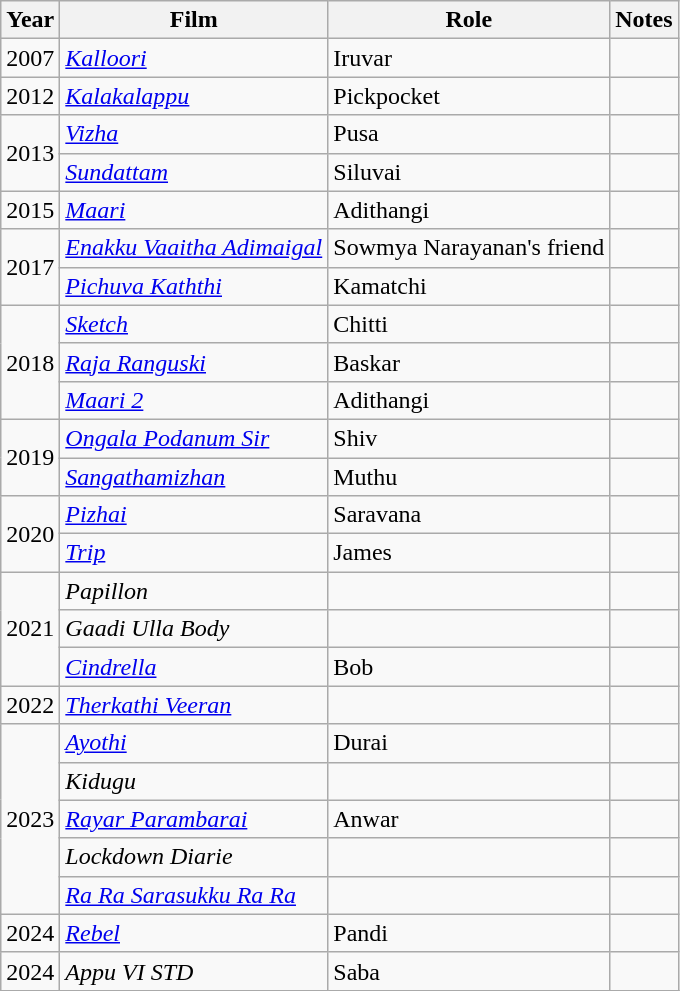<table class="wikitable sortable">
<tr>
<th>Year</th>
<th>Film</th>
<th>Role</th>
<th class=unsortable>Notes</th>
</tr>
<tr>
<td>2007</td>
<td><em><a href='#'>Kalloori</a></em></td>
<td>Iruvar</td>
<td></td>
</tr>
<tr>
<td>2012</td>
<td><em><a href='#'>Kalakalappu</a></em></td>
<td>Pickpocket</td>
<td></td>
</tr>
<tr>
<td rowspan="2">2013</td>
<td><em><a href='#'>Vizha</a></em></td>
<td>Pusa</td>
<td></td>
</tr>
<tr>
<td><em><a href='#'>Sundattam</a></em></td>
<td>Siluvai</td>
<td></td>
</tr>
<tr>
<td>2015</td>
<td><em><a href='#'>Maari</a></em></td>
<td>Adithangi</td>
<td></td>
</tr>
<tr>
<td rowspan="2">2017</td>
<td><em><a href='#'>Enakku Vaaitha Adimaigal</a></em></td>
<td>Sowmya Narayanan's friend</td>
<td></td>
</tr>
<tr>
<td><em><a href='#'>Pichuva Kaththi</a></em></td>
<td>Kamatchi</td>
<td></td>
</tr>
<tr>
<td rowspan="3">2018</td>
<td><em><a href='#'>Sketch</a></em></td>
<td>Chitti</td>
<td></td>
</tr>
<tr>
<td><em><a href='#'>Raja Ranguski</a></em></td>
<td>Baskar</td>
<td></td>
</tr>
<tr>
<td><em><a href='#'>Maari 2</a></em></td>
<td>Adithangi</td>
<td></td>
</tr>
<tr>
<td rowspan="2">2019</td>
<td><em><a href='#'>Ongala Podanum Sir</a></em></td>
<td>Shiv</td>
<td></td>
</tr>
<tr>
<td><em><a href='#'>Sangathamizhan</a></em></td>
<td>Muthu</td>
<td></td>
</tr>
<tr>
<td rowspan="2">2020</td>
<td><em><a href='#'>Pizhai</a></em></td>
<td>Saravana</td>
<td></td>
</tr>
<tr>
<td><em><a href='#'>Trip</a></em></td>
<td>James</td>
<td></td>
</tr>
<tr>
<td rowspan="3">2021</td>
<td><em>Papillon</em></td>
<td></td>
<td></td>
</tr>
<tr>
<td><em>Gaadi Ulla Body</em></td>
<td></td>
<td></td>
</tr>
<tr>
<td><em><a href='#'>Cindrella</a></em></td>
<td>Bob</td>
<td></td>
</tr>
<tr>
<td>2022</td>
<td><em><a href='#'>Therkathi Veeran</a></em></td>
<td></td>
<td></td>
</tr>
<tr>
<td rowspan="5">2023</td>
<td><em><a href='#'>Ayothi</a></em></td>
<td>Durai</td>
<td></td>
</tr>
<tr>
<td><em>Kidugu</em></td>
<td></td>
<td></td>
</tr>
<tr>
<td><em><a href='#'>Rayar Parambarai</a></em></td>
<td>Anwar</td>
<td></td>
</tr>
<tr>
<td><em>Lockdown Diarie</em></td>
<td></td>
<td></td>
</tr>
<tr>
<td><em><a href='#'>Ra Ra Sarasukku Ra Ra</a></em></td>
<td></td>
<td></td>
</tr>
<tr>
<td>2024</td>
<td><em><a href='#'>Rebel</a></em></td>
<td>Pandi</td>
<td></td>
</tr>
<tr>
<td>2024</td>
<td><em>Appu VI STD</em></td>
<td>Saba</td>
<td></td>
</tr>
<tr>
</tr>
</table>
